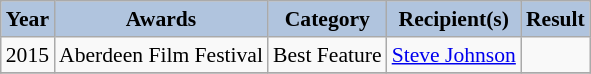<table class="wikitable" style="font-size:90%">
<tr style="text-align:center;">
<th style="background:#B0C4DE;">Year</th>
<th style="background:#B0C4DE;">Awards</th>
<th style="background:#B0C4DE;">Category</th>
<th style="background:#B0C4DE;">Recipient(s)</th>
<th style="background:#B0C4DE;">Result</th>
</tr>
<tr>
<td>2015</td>
<td>Aberdeen Film Festival</td>
<td>Best Feature</td>
<td><a href='#'>Steve Johnson</a></td>
<td></td>
</tr>
<tr>
</tr>
</table>
